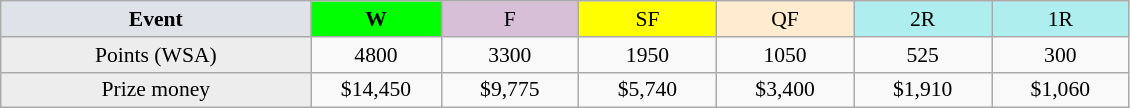<table class=wikitable style=font-size:90%;text-align:center>
<tr>
<td width=200 colspan=1 bgcolor=#dfe2e9><strong>Event</strong></td>
<td width=80 bgcolor=lime><strong>W</strong></td>
<td width=85 bgcolor=#D8BFD8>F</td>
<td width=85 bgcolor=#FFFF00>SF</td>
<td width=85 bgcolor=#ffebcd>QF</td>
<td width=85 bgcolor=#afeeee>2R</td>
<td width=85 bgcolor=#afeeee>1R</td>
</tr>
<tr>
<td bgcolor=#EDEDED>Points (WSA)</td>
<td>4800</td>
<td>3300</td>
<td>1950</td>
<td>1050</td>
<td>525</td>
<td>300</td>
</tr>
<tr>
<td bgcolor=#EDEDED>Prize money</td>
<td>$14,450</td>
<td>$9,775</td>
<td>$5,740</td>
<td>$3,400</td>
<td>$1,910</td>
<td>$1,060</td>
</tr>
</table>
